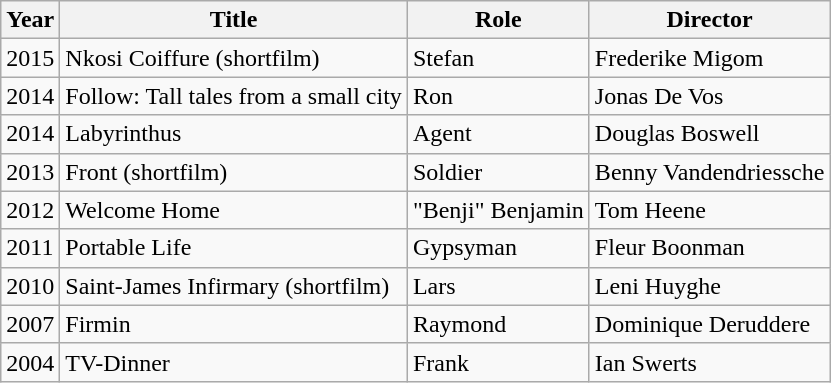<table class="wikitable">
<tr>
<th>Year</th>
<th>Title</th>
<th>Role</th>
<th>Director</th>
</tr>
<tr>
<td>2015</td>
<td>Nkosi Coiffure (shortfilm)</td>
<td>Stefan</td>
<td>Frederike Migom</td>
</tr>
<tr>
<td>2014</td>
<td>Follow: Tall tales from a small city</td>
<td>Ron</td>
<td>Jonas De Vos</td>
</tr>
<tr>
<td>2014</td>
<td>Labyrinthus</td>
<td>Agent</td>
<td>Douglas Boswell</td>
</tr>
<tr>
<td>2013</td>
<td>Front (shortfilm)</td>
<td>Soldier</td>
<td>Benny Vandendriessche</td>
</tr>
<tr>
<td>2012</td>
<td>Welcome Home</td>
<td>"Benji" Benjamin</td>
<td>Tom Heene</td>
</tr>
<tr>
<td>2011</td>
<td>Portable Life</td>
<td>Gypsyman</td>
<td>Fleur Boonman</td>
</tr>
<tr>
<td>2010</td>
<td>Saint-James Infirmary (shortfilm)</td>
<td>Lars</td>
<td>Leni Huyghe</td>
</tr>
<tr>
<td>2007</td>
<td>Firmin</td>
<td>Raymond</td>
<td>Dominique Deruddere</td>
</tr>
<tr>
<td>2004</td>
<td>TV-Dinner</td>
<td>Frank</td>
<td>Ian Swerts</td>
</tr>
</table>
